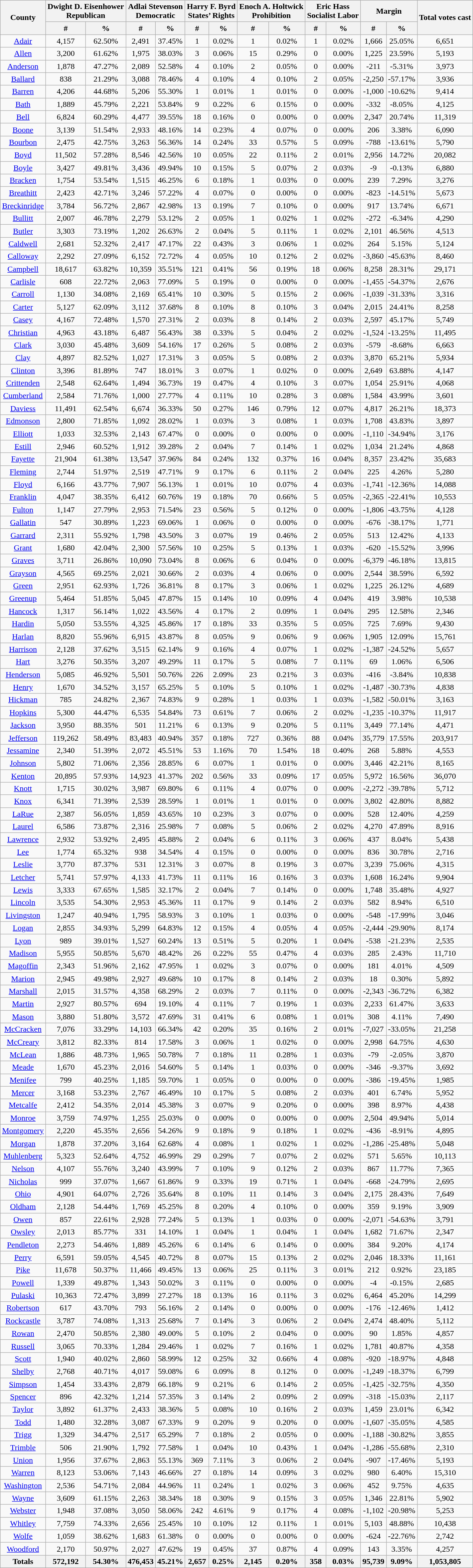<table class="wikitable sortable" style="text-align:center">
<tr>
<th style="text-align:center;" rowspan="2">County</th>
<th style="text-align:center;" colspan="2">Dwight D. Eisenhower<br>Republican</th>
<th style="text-align:center;" colspan="2">Adlai Stevenson<br>Democratic</th>
<th style="text-align:center;" colspan="2">Harry F. Byrd<br>States’ Rights</th>
<th style="text-align:center;" colspan="2">Enoch A. Holtwick<br>Prohibition</th>
<th style="text-align:center;" colspan="2">Eric Hass<br>Socialist Labor</th>
<th style="text-align:center;" colspan="2">Margin</th>
<th style="text-align:center;" rowspan="2">Total votes cast</th>
</tr>
<tr>
<th data-sort-type="number">#</th>
<th data-sort-type="number">%</th>
<th data-sort-type="number">#</th>
<th data-sort-type="number">%</th>
<th data-sort-type="number">#</th>
<th data-sort-type="number">%</th>
<th data-sort-type="number">#</th>
<th data-sort-type="number">%</th>
<th data-sort-type="number">#</th>
<th data-sort-type="number">%</th>
<th data-sort-type="number">#</th>
<th data-sort-type="number">%</th>
</tr>
<tr style="text-align:center;">
<td><a href='#'>Adair</a></td>
<td>4,157</td>
<td>62.50%</td>
<td>2,491</td>
<td>37.45%</td>
<td>1</td>
<td>0.02%</td>
<td>1</td>
<td>0.02%</td>
<td>1</td>
<td>0.02%</td>
<td>1,666</td>
<td>25.05%</td>
<td>6,651</td>
</tr>
<tr style="text-align:center;">
<td><a href='#'>Allen</a></td>
<td>3,200</td>
<td>61.62%</td>
<td>1,975</td>
<td>38.03%</td>
<td>3</td>
<td>0.06%</td>
<td>15</td>
<td>0.29%</td>
<td>0</td>
<td>0.00%</td>
<td>1,225</td>
<td>23.59%</td>
<td>5,193</td>
</tr>
<tr style="text-align:center;">
<td><a href='#'>Anderson</a></td>
<td>1,878</td>
<td>47.27%</td>
<td>2,089</td>
<td>52.58%</td>
<td>4</td>
<td>0.10%</td>
<td>2</td>
<td>0.05%</td>
<td>0</td>
<td>0.00%</td>
<td>-211</td>
<td>-5.31%</td>
<td>3,973</td>
</tr>
<tr style="text-align:center;">
<td><a href='#'>Ballard</a></td>
<td>838</td>
<td>21.29%</td>
<td>3,088</td>
<td>78.46%</td>
<td>4</td>
<td>0.10%</td>
<td>4</td>
<td>0.10%</td>
<td>2</td>
<td>0.05%</td>
<td>-2,250</td>
<td>-57.17%</td>
<td>3,936</td>
</tr>
<tr style="text-align:center;">
<td><a href='#'>Barren</a></td>
<td>4,206</td>
<td>44.68%</td>
<td>5,206</td>
<td>55.30%</td>
<td>1</td>
<td>0.01%</td>
<td>1</td>
<td>0.01%</td>
<td>0</td>
<td>0.00%</td>
<td>-1,000</td>
<td>-10.62%</td>
<td>9,414</td>
</tr>
<tr style="text-align:center;">
<td><a href='#'>Bath</a></td>
<td>1,889</td>
<td>45.79%</td>
<td>2,221</td>
<td>53.84%</td>
<td>9</td>
<td>0.22%</td>
<td>6</td>
<td>0.15%</td>
<td>0</td>
<td>0.00%</td>
<td>-332</td>
<td>-8.05%</td>
<td>4,125</td>
</tr>
<tr style="text-align:center;">
<td><a href='#'>Bell</a></td>
<td>6,824</td>
<td>60.29%</td>
<td>4,477</td>
<td>39.55%</td>
<td>18</td>
<td>0.16%</td>
<td>0</td>
<td>0.00%</td>
<td>0</td>
<td>0.00%</td>
<td>2,347</td>
<td>20.74%</td>
<td>11,319</td>
</tr>
<tr style="text-align:center;">
<td><a href='#'>Boone</a></td>
<td>3,139</td>
<td>51.54%</td>
<td>2,933</td>
<td>48.16%</td>
<td>14</td>
<td>0.23%</td>
<td>4</td>
<td>0.07%</td>
<td>0</td>
<td>0.00%</td>
<td>206</td>
<td>3.38%</td>
<td>6,090</td>
</tr>
<tr style="text-align:center;">
<td><a href='#'>Bourbon</a></td>
<td>2,475</td>
<td>42.75%</td>
<td>3,263</td>
<td>56.36%</td>
<td>14</td>
<td>0.24%</td>
<td>33</td>
<td>0.57%</td>
<td>5</td>
<td>0.09%</td>
<td>-788</td>
<td>-13.61%</td>
<td>5,790</td>
</tr>
<tr style="text-align:center;">
<td><a href='#'>Boyd</a></td>
<td>11,502</td>
<td>57.28%</td>
<td>8,546</td>
<td>42.56%</td>
<td>10</td>
<td>0.05%</td>
<td>22</td>
<td>0.11%</td>
<td>2</td>
<td>0.01%</td>
<td>2,956</td>
<td>14.72%</td>
<td>20,082</td>
</tr>
<tr style="text-align:center;">
<td><a href='#'>Boyle</a></td>
<td>3,427</td>
<td>49.81%</td>
<td>3,436</td>
<td>49.94%</td>
<td>10</td>
<td>0.15%</td>
<td>5</td>
<td>0.07%</td>
<td>2</td>
<td>0.03%</td>
<td>-9</td>
<td>-0.13%</td>
<td>6,880</td>
</tr>
<tr style="text-align:center;">
<td><a href='#'>Bracken</a></td>
<td>1,754</td>
<td>53.54%</td>
<td>1,515</td>
<td>46.25%</td>
<td>6</td>
<td>0.18%</td>
<td>1</td>
<td>0.03%</td>
<td>0</td>
<td>0.00%</td>
<td>239</td>
<td>7.29%</td>
<td>3,276</td>
</tr>
<tr style="text-align:center;">
<td><a href='#'>Breathitt</a></td>
<td>2,423</td>
<td>42.71%</td>
<td>3,246</td>
<td>57.22%</td>
<td>4</td>
<td>0.07%</td>
<td>0</td>
<td>0.00%</td>
<td>0</td>
<td>0.00%</td>
<td>-823</td>
<td>-14.51%</td>
<td>5,673</td>
</tr>
<tr style="text-align:center;">
<td><a href='#'>Breckinridge</a></td>
<td>3,784</td>
<td>56.72%</td>
<td>2,867</td>
<td>42.98%</td>
<td>13</td>
<td>0.19%</td>
<td>7</td>
<td>0.10%</td>
<td>0</td>
<td>0.00%</td>
<td>917</td>
<td>13.74%</td>
<td>6,671</td>
</tr>
<tr style="text-align:center;">
<td><a href='#'>Bullitt</a></td>
<td>2,007</td>
<td>46.78%</td>
<td>2,279</td>
<td>53.12%</td>
<td>2</td>
<td>0.05%</td>
<td>1</td>
<td>0.02%</td>
<td>1</td>
<td>0.02%</td>
<td>-272</td>
<td>-6.34%</td>
<td>4,290</td>
</tr>
<tr style="text-align:center;">
<td><a href='#'>Butler</a></td>
<td>3,303</td>
<td>73.19%</td>
<td>1,202</td>
<td>26.63%</td>
<td>2</td>
<td>0.04%</td>
<td>5</td>
<td>0.11%</td>
<td>1</td>
<td>0.02%</td>
<td>2,101</td>
<td>46.56%</td>
<td>4,513</td>
</tr>
<tr style="text-align:center;">
<td><a href='#'>Caldwell</a></td>
<td>2,681</td>
<td>52.32%</td>
<td>2,417</td>
<td>47.17%</td>
<td>22</td>
<td>0.43%</td>
<td>3</td>
<td>0.06%</td>
<td>1</td>
<td>0.02%</td>
<td>264</td>
<td>5.15%</td>
<td>5,124</td>
</tr>
<tr style="text-align:center;">
<td><a href='#'>Calloway</a></td>
<td>2,292</td>
<td>27.09%</td>
<td>6,152</td>
<td>72.72%</td>
<td>4</td>
<td>0.05%</td>
<td>10</td>
<td>0.12%</td>
<td>2</td>
<td>0.02%</td>
<td>-3,860</td>
<td>-45.63%</td>
<td>8,460</td>
</tr>
<tr style="text-align:center;">
<td><a href='#'>Campbell</a></td>
<td>18,617</td>
<td>63.82%</td>
<td>10,359</td>
<td>35.51%</td>
<td>121</td>
<td>0.41%</td>
<td>56</td>
<td>0.19%</td>
<td>18</td>
<td>0.06%</td>
<td>8,258</td>
<td>28.31%</td>
<td>29,171</td>
</tr>
<tr style="text-align:center;">
<td><a href='#'>Carlisle</a></td>
<td>608</td>
<td>22.72%</td>
<td>2,063</td>
<td>77.09%</td>
<td>5</td>
<td>0.19%</td>
<td>0</td>
<td>0.00%</td>
<td>0</td>
<td>0.00%</td>
<td>-1,455</td>
<td>-54.37%</td>
<td>2,676</td>
</tr>
<tr style="text-align:center;">
<td><a href='#'>Carroll</a></td>
<td>1,130</td>
<td>34.08%</td>
<td>2,169</td>
<td>65.41%</td>
<td>10</td>
<td>0.30%</td>
<td>5</td>
<td>0.15%</td>
<td>2</td>
<td>0.06%</td>
<td>-1,039</td>
<td>-31.33%</td>
<td>3,316</td>
</tr>
<tr style="text-align:center;">
<td><a href='#'>Carter</a></td>
<td>5,127</td>
<td>62.09%</td>
<td>3,112</td>
<td>37.68%</td>
<td>8</td>
<td>0.10%</td>
<td>8</td>
<td>0.10%</td>
<td>3</td>
<td>0.04%</td>
<td>2,015</td>
<td>24.41%</td>
<td>8,258</td>
</tr>
<tr style="text-align:center;">
<td><a href='#'>Casey</a></td>
<td>4,167</td>
<td>72.48%</td>
<td>1,570</td>
<td>27.31%</td>
<td>2</td>
<td>0.03%</td>
<td>8</td>
<td>0.14%</td>
<td>2</td>
<td>0.03%</td>
<td>2,597</td>
<td>45.17%</td>
<td>5,749</td>
</tr>
<tr style="text-align:center;">
<td><a href='#'>Christian</a></td>
<td>4,963</td>
<td>43.18%</td>
<td>6,487</td>
<td>56.43%</td>
<td>38</td>
<td>0.33%</td>
<td>5</td>
<td>0.04%</td>
<td>2</td>
<td>0.02%</td>
<td>-1,524</td>
<td>-13.25%</td>
<td>11,495</td>
</tr>
<tr style="text-align:center;">
<td><a href='#'>Clark</a></td>
<td>3,030</td>
<td>45.48%</td>
<td>3,609</td>
<td>54.16%</td>
<td>17</td>
<td>0.26%</td>
<td>5</td>
<td>0.08%</td>
<td>2</td>
<td>0.03%</td>
<td>-579</td>
<td>-8.68%</td>
<td>6,663</td>
</tr>
<tr style="text-align:center;">
<td><a href='#'>Clay</a></td>
<td>4,897</td>
<td>82.52%</td>
<td>1,027</td>
<td>17.31%</td>
<td>3</td>
<td>0.05%</td>
<td>5</td>
<td>0.08%</td>
<td>2</td>
<td>0.03%</td>
<td>3,870</td>
<td>65.21%</td>
<td>5,934</td>
</tr>
<tr style="text-align:center;">
<td><a href='#'>Clinton</a></td>
<td>3,396</td>
<td>81.89%</td>
<td>747</td>
<td>18.01%</td>
<td>3</td>
<td>0.07%</td>
<td>1</td>
<td>0.02%</td>
<td>0</td>
<td>0.00%</td>
<td>2,649</td>
<td>63.88%</td>
<td>4,147</td>
</tr>
<tr style="text-align:center;">
<td><a href='#'>Crittenden</a></td>
<td>2,548</td>
<td>62.64%</td>
<td>1,494</td>
<td>36.73%</td>
<td>19</td>
<td>0.47%</td>
<td>4</td>
<td>0.10%</td>
<td>3</td>
<td>0.07%</td>
<td>1,054</td>
<td>25.91%</td>
<td>4,068</td>
</tr>
<tr style="text-align:center;">
<td><a href='#'>Cumberland</a></td>
<td>2,584</td>
<td>71.76%</td>
<td>1,000</td>
<td>27.77%</td>
<td>4</td>
<td>0.11%</td>
<td>10</td>
<td>0.28%</td>
<td>3</td>
<td>0.08%</td>
<td>1,584</td>
<td>43.99%</td>
<td>3,601</td>
</tr>
<tr style="text-align:center;">
<td><a href='#'>Daviess</a></td>
<td>11,491</td>
<td>62.54%</td>
<td>6,674</td>
<td>36.33%</td>
<td>50</td>
<td>0.27%</td>
<td>146</td>
<td>0.79%</td>
<td>12</td>
<td>0.07%</td>
<td>4,817</td>
<td>26.21%</td>
<td>18,373</td>
</tr>
<tr style="text-align:center;">
<td><a href='#'>Edmonson</a></td>
<td>2,800</td>
<td>71.85%</td>
<td>1,092</td>
<td>28.02%</td>
<td>1</td>
<td>0.03%</td>
<td>3</td>
<td>0.08%</td>
<td>1</td>
<td>0.03%</td>
<td>1,708</td>
<td>43.83%</td>
<td>3,897</td>
</tr>
<tr style="text-align:center;">
<td><a href='#'>Elliott</a></td>
<td>1,033</td>
<td>32.53%</td>
<td>2,143</td>
<td>67.47%</td>
<td>0</td>
<td>0.00%</td>
<td>0</td>
<td>0.00%</td>
<td>0</td>
<td>0.00%</td>
<td>-1,110</td>
<td>-34.94%</td>
<td>3,176</td>
</tr>
<tr style="text-align:center;">
<td><a href='#'>Estill</a></td>
<td>2,946</td>
<td>60.52%</td>
<td>1,912</td>
<td>39.28%</td>
<td>2</td>
<td>0.04%</td>
<td>7</td>
<td>0.14%</td>
<td>1</td>
<td>0.02%</td>
<td>1,034</td>
<td>21.24%</td>
<td>4,868</td>
</tr>
<tr style="text-align:center;">
<td><a href='#'>Fayette</a></td>
<td>21,904</td>
<td>61.38%</td>
<td>13,547</td>
<td>37.96%</td>
<td>84</td>
<td>0.24%</td>
<td>132</td>
<td>0.37%</td>
<td>16</td>
<td>0.04%</td>
<td>8,357</td>
<td>23.42%</td>
<td>35,683</td>
</tr>
<tr style="text-align:center;">
<td><a href='#'>Fleming</a></td>
<td>2,744</td>
<td>51.97%</td>
<td>2,519</td>
<td>47.71%</td>
<td>9</td>
<td>0.17%</td>
<td>6</td>
<td>0.11%</td>
<td>2</td>
<td>0.04%</td>
<td>225</td>
<td>4.26%</td>
<td>5,280</td>
</tr>
<tr style="text-align:center;">
<td><a href='#'>Floyd</a></td>
<td>6,166</td>
<td>43.77%</td>
<td>7,907</td>
<td>56.13%</td>
<td>1</td>
<td>0.01%</td>
<td>10</td>
<td>0.07%</td>
<td>4</td>
<td>0.03%</td>
<td>-1,741</td>
<td>-12.36%</td>
<td>14,088</td>
</tr>
<tr style="text-align:center;">
<td><a href='#'>Franklin</a></td>
<td>4,047</td>
<td>38.35%</td>
<td>6,412</td>
<td>60.76%</td>
<td>19</td>
<td>0.18%</td>
<td>70</td>
<td>0.66%</td>
<td>5</td>
<td>0.05%</td>
<td>-2,365</td>
<td>-22.41%</td>
<td>10,553</td>
</tr>
<tr style="text-align:center;">
<td><a href='#'>Fulton</a></td>
<td>1,147</td>
<td>27.79%</td>
<td>2,953</td>
<td>71.54%</td>
<td>23</td>
<td>0.56%</td>
<td>5</td>
<td>0.12%</td>
<td>0</td>
<td>0.00%</td>
<td>-1,806</td>
<td>-43.75%</td>
<td>4,128</td>
</tr>
<tr style="text-align:center;">
<td><a href='#'>Gallatin</a></td>
<td>547</td>
<td>30.89%</td>
<td>1,223</td>
<td>69.06%</td>
<td>1</td>
<td>0.06%</td>
<td>0</td>
<td>0.00%</td>
<td>0</td>
<td>0.00%</td>
<td>-676</td>
<td>-38.17%</td>
<td>1,771</td>
</tr>
<tr style="text-align:center;">
<td><a href='#'>Garrard</a></td>
<td>2,311</td>
<td>55.92%</td>
<td>1,798</td>
<td>43.50%</td>
<td>3</td>
<td>0.07%</td>
<td>19</td>
<td>0.46%</td>
<td>2</td>
<td>0.05%</td>
<td>513</td>
<td>12.42%</td>
<td>4,133</td>
</tr>
<tr style="text-align:center;">
<td><a href='#'>Grant</a></td>
<td>1,680</td>
<td>42.04%</td>
<td>2,300</td>
<td>57.56%</td>
<td>10</td>
<td>0.25%</td>
<td>5</td>
<td>0.13%</td>
<td>1</td>
<td>0.03%</td>
<td>-620</td>
<td>-15.52%</td>
<td>3,996</td>
</tr>
<tr style="text-align:center;">
<td><a href='#'>Graves</a></td>
<td>3,711</td>
<td>26.86%</td>
<td>10,090</td>
<td>73.04%</td>
<td>8</td>
<td>0.06%</td>
<td>6</td>
<td>0.04%</td>
<td>0</td>
<td>0.00%</td>
<td>-6,379</td>
<td>-46.18%</td>
<td>13,815</td>
</tr>
<tr style="text-align:center;">
<td><a href='#'>Grayson</a></td>
<td>4,565</td>
<td>69.25%</td>
<td>2,021</td>
<td>30.66%</td>
<td>2</td>
<td>0.03%</td>
<td>4</td>
<td>0.06%</td>
<td>0</td>
<td>0.00%</td>
<td>2,544</td>
<td>38.59%</td>
<td>6,592</td>
</tr>
<tr style="text-align:center;">
<td><a href='#'>Green</a></td>
<td>2,951</td>
<td>62.93%</td>
<td>1,726</td>
<td>36.81%</td>
<td>8</td>
<td>0.17%</td>
<td>3</td>
<td>0.06%</td>
<td>1</td>
<td>0.02%</td>
<td>1,225</td>
<td>26.12%</td>
<td>4,689</td>
</tr>
<tr style="text-align:center;">
<td><a href='#'>Greenup</a></td>
<td>5,464</td>
<td>51.85%</td>
<td>5,045</td>
<td>47.87%</td>
<td>15</td>
<td>0.14%</td>
<td>10</td>
<td>0.09%</td>
<td>4</td>
<td>0.04%</td>
<td>419</td>
<td>3.98%</td>
<td>10,538</td>
</tr>
<tr style="text-align:center;">
<td><a href='#'>Hancock</a></td>
<td>1,317</td>
<td>56.14%</td>
<td>1,022</td>
<td>43.56%</td>
<td>4</td>
<td>0.17%</td>
<td>2</td>
<td>0.09%</td>
<td>1</td>
<td>0.04%</td>
<td>295</td>
<td>12.58%</td>
<td>2,346</td>
</tr>
<tr style="text-align:center;">
<td><a href='#'>Hardin</a></td>
<td>5,050</td>
<td>53.55%</td>
<td>4,325</td>
<td>45.86%</td>
<td>17</td>
<td>0.18%</td>
<td>33</td>
<td>0.35%</td>
<td>5</td>
<td>0.05%</td>
<td>725</td>
<td>7.69%</td>
<td>9,430</td>
</tr>
<tr style="text-align:center;">
<td><a href='#'>Harlan</a></td>
<td>8,820</td>
<td>55.96%</td>
<td>6,915</td>
<td>43.87%</td>
<td>8</td>
<td>0.05%</td>
<td>9</td>
<td>0.06%</td>
<td>9</td>
<td>0.06%</td>
<td>1,905</td>
<td>12.09%</td>
<td>15,761</td>
</tr>
<tr style="text-align:center;">
<td><a href='#'>Harrison</a></td>
<td>2,128</td>
<td>37.62%</td>
<td>3,515</td>
<td>62.14%</td>
<td>9</td>
<td>0.16%</td>
<td>4</td>
<td>0.07%</td>
<td>1</td>
<td>0.02%</td>
<td>-1,387</td>
<td>-24.52%</td>
<td>5,657</td>
</tr>
<tr style="text-align:center;">
<td><a href='#'>Hart</a></td>
<td>3,276</td>
<td>50.35%</td>
<td>3,207</td>
<td>49.29%</td>
<td>11</td>
<td>0.17%</td>
<td>5</td>
<td>0.08%</td>
<td>7</td>
<td>0.11%</td>
<td>69</td>
<td>1.06%</td>
<td>6,506</td>
</tr>
<tr style="text-align:center;">
<td><a href='#'>Henderson</a></td>
<td>5,085</td>
<td>46.92%</td>
<td>5,501</td>
<td>50.76%</td>
<td>226</td>
<td>2.09%</td>
<td>23</td>
<td>0.21%</td>
<td>3</td>
<td>0.03%</td>
<td>-416</td>
<td>-3.84%</td>
<td>10,838</td>
</tr>
<tr style="text-align:center;">
<td><a href='#'>Henry</a></td>
<td>1,670</td>
<td>34.52%</td>
<td>3,157</td>
<td>65.25%</td>
<td>5</td>
<td>0.10%</td>
<td>5</td>
<td>0.10%</td>
<td>1</td>
<td>0.02%</td>
<td>-1,487</td>
<td>-30.73%</td>
<td>4,838</td>
</tr>
<tr style="text-align:center;">
<td><a href='#'>Hickman</a></td>
<td>785</td>
<td>24.82%</td>
<td>2,367</td>
<td>74.83%</td>
<td>9</td>
<td>0.28%</td>
<td>1</td>
<td>0.03%</td>
<td>1</td>
<td>0.03%</td>
<td>-1,582</td>
<td>-50.01%</td>
<td>3,163</td>
</tr>
<tr style="text-align:center;">
<td><a href='#'>Hopkins</a></td>
<td>5,300</td>
<td>44.47%</td>
<td>6,535</td>
<td>54.84%</td>
<td>73</td>
<td>0.61%</td>
<td>7</td>
<td>0.06%</td>
<td>2</td>
<td>0.02%</td>
<td>-1,235</td>
<td>-10.37%</td>
<td>11,917</td>
</tr>
<tr style="text-align:center;">
<td><a href='#'>Jackson</a></td>
<td>3,950</td>
<td>88.35%</td>
<td>501</td>
<td>11.21%</td>
<td>6</td>
<td>0.13%</td>
<td>9</td>
<td>0.20%</td>
<td>5</td>
<td>0.11%</td>
<td>3,449</td>
<td>77.14%</td>
<td>4,471</td>
</tr>
<tr style="text-align:center;">
<td><a href='#'>Jefferson</a></td>
<td>119,262</td>
<td>58.49%</td>
<td>83,483</td>
<td>40.94%</td>
<td>357</td>
<td>0.18%</td>
<td>727</td>
<td>0.36%</td>
<td>88</td>
<td>0.04%</td>
<td>35,779</td>
<td>17.55%</td>
<td>203,917</td>
</tr>
<tr style="text-align:center;">
<td><a href='#'>Jessamine</a></td>
<td>2,340</td>
<td>51.39%</td>
<td>2,072</td>
<td>45.51%</td>
<td>53</td>
<td>1.16%</td>
<td>70</td>
<td>1.54%</td>
<td>18</td>
<td>0.40%</td>
<td>268</td>
<td>5.88%</td>
<td>4,553</td>
</tr>
<tr style="text-align:center;">
<td><a href='#'>Johnson</a></td>
<td>5,802</td>
<td>71.06%</td>
<td>2,356</td>
<td>28.85%</td>
<td>6</td>
<td>0.07%</td>
<td>1</td>
<td>0.01%</td>
<td>0</td>
<td>0.00%</td>
<td>3,446</td>
<td>42.21%</td>
<td>8,165</td>
</tr>
<tr style="text-align:center;">
<td><a href='#'>Kenton</a></td>
<td>20,895</td>
<td>57.93%</td>
<td>14,923</td>
<td>41.37%</td>
<td>202</td>
<td>0.56%</td>
<td>33</td>
<td>0.09%</td>
<td>17</td>
<td>0.05%</td>
<td>5,972</td>
<td>16.56%</td>
<td>36,070</td>
</tr>
<tr style="text-align:center;">
<td><a href='#'>Knott</a></td>
<td>1,715</td>
<td>30.02%</td>
<td>3,987</td>
<td>69.80%</td>
<td>6</td>
<td>0.11%</td>
<td>4</td>
<td>0.07%</td>
<td>0</td>
<td>0.00%</td>
<td>-2,272</td>
<td>-39.78%</td>
<td>5,712</td>
</tr>
<tr style="text-align:center;">
<td><a href='#'>Knox</a></td>
<td>6,341</td>
<td>71.39%</td>
<td>2,539</td>
<td>28.59%</td>
<td>1</td>
<td>0.01%</td>
<td>1</td>
<td>0.01%</td>
<td>0</td>
<td>0.00%</td>
<td>3,802</td>
<td>42.80%</td>
<td>8,882</td>
</tr>
<tr style="text-align:center;">
<td><a href='#'>LaRue</a></td>
<td>2,387</td>
<td>56.05%</td>
<td>1,859</td>
<td>43.65%</td>
<td>10</td>
<td>0.23%</td>
<td>3</td>
<td>0.07%</td>
<td>0</td>
<td>0.00%</td>
<td>528</td>
<td>12.40%</td>
<td>4,259</td>
</tr>
<tr style="text-align:center;">
<td><a href='#'>Laurel</a></td>
<td>6,586</td>
<td>73.87%</td>
<td>2,316</td>
<td>25.98%</td>
<td>7</td>
<td>0.08%</td>
<td>5</td>
<td>0.06%</td>
<td>2</td>
<td>0.02%</td>
<td>4,270</td>
<td>47.89%</td>
<td>8,916</td>
</tr>
<tr style="text-align:center;">
<td><a href='#'>Lawrence</a></td>
<td>2,932</td>
<td>53.92%</td>
<td>2,495</td>
<td>45.88%</td>
<td>2</td>
<td>0.04%</td>
<td>6</td>
<td>0.11%</td>
<td>3</td>
<td>0.06%</td>
<td>437</td>
<td>8.04%</td>
<td>5,438</td>
</tr>
<tr style="text-align:center;">
<td><a href='#'>Lee</a></td>
<td>1,774</td>
<td>65.32%</td>
<td>938</td>
<td>34.54%</td>
<td>4</td>
<td>0.15%</td>
<td>0</td>
<td>0.00%</td>
<td>0</td>
<td>0.00%</td>
<td>836</td>
<td>30.78%</td>
<td>2,716</td>
</tr>
<tr style="text-align:center;">
<td><a href='#'>Leslie</a></td>
<td>3,770</td>
<td>87.37%</td>
<td>531</td>
<td>12.31%</td>
<td>3</td>
<td>0.07%</td>
<td>8</td>
<td>0.19%</td>
<td>3</td>
<td>0.07%</td>
<td>3,239</td>
<td>75.06%</td>
<td>4,315</td>
</tr>
<tr style="text-align:center;">
<td><a href='#'>Letcher</a></td>
<td>5,741</td>
<td>57.97%</td>
<td>4,133</td>
<td>41.73%</td>
<td>11</td>
<td>0.11%</td>
<td>16</td>
<td>0.16%</td>
<td>3</td>
<td>0.03%</td>
<td>1,608</td>
<td>16.24%</td>
<td>9,904</td>
</tr>
<tr style="text-align:center;">
<td><a href='#'>Lewis</a></td>
<td>3,333</td>
<td>67.65%</td>
<td>1,585</td>
<td>32.17%</td>
<td>2</td>
<td>0.04%</td>
<td>7</td>
<td>0.14%</td>
<td>0</td>
<td>0.00%</td>
<td>1,748</td>
<td>35.48%</td>
<td>4,927</td>
</tr>
<tr style="text-align:center;">
<td><a href='#'>Lincoln</a></td>
<td>3,535</td>
<td>54.30%</td>
<td>2,953</td>
<td>45.36%</td>
<td>11</td>
<td>0.17%</td>
<td>9</td>
<td>0.14%</td>
<td>2</td>
<td>0.03%</td>
<td>582</td>
<td>8.94%</td>
<td>6,510</td>
</tr>
<tr style="text-align:center;">
<td><a href='#'>Livingston</a></td>
<td>1,247</td>
<td>40.94%</td>
<td>1,795</td>
<td>58.93%</td>
<td>3</td>
<td>0.10%</td>
<td>1</td>
<td>0.03%</td>
<td>0</td>
<td>0.00%</td>
<td>-548</td>
<td>-17.99%</td>
<td>3,046</td>
</tr>
<tr style="text-align:center;">
<td><a href='#'>Logan</a></td>
<td>2,855</td>
<td>34.93%</td>
<td>5,299</td>
<td>64.83%</td>
<td>12</td>
<td>0.15%</td>
<td>4</td>
<td>0.05%</td>
<td>4</td>
<td>0.05%</td>
<td>-2,444</td>
<td>-29.90%</td>
<td>8,174</td>
</tr>
<tr style="text-align:center;">
<td><a href='#'>Lyon</a></td>
<td>989</td>
<td>39.01%</td>
<td>1,527</td>
<td>60.24%</td>
<td>13</td>
<td>0.51%</td>
<td>5</td>
<td>0.20%</td>
<td>1</td>
<td>0.04%</td>
<td>-538</td>
<td>-21.23%</td>
<td>2,535</td>
</tr>
<tr style="text-align:center;">
<td><a href='#'>Madison</a></td>
<td>5,955</td>
<td>50.85%</td>
<td>5,670</td>
<td>48.42%</td>
<td>26</td>
<td>0.22%</td>
<td>55</td>
<td>0.47%</td>
<td>4</td>
<td>0.03%</td>
<td>285</td>
<td>2.43%</td>
<td>11,710</td>
</tr>
<tr style="text-align:center;">
<td><a href='#'>Magoffin</a></td>
<td>2,343</td>
<td>51.96%</td>
<td>2,162</td>
<td>47.95%</td>
<td>1</td>
<td>0.02%</td>
<td>3</td>
<td>0.07%</td>
<td>0</td>
<td>0.00%</td>
<td>181</td>
<td>4.01%</td>
<td>4,509</td>
</tr>
<tr style="text-align:center;">
<td><a href='#'>Marion</a></td>
<td>2,945</td>
<td>49.98%</td>
<td>2,927</td>
<td>49.68%</td>
<td>10</td>
<td>0.17%</td>
<td>8</td>
<td>0.14%</td>
<td>2</td>
<td>0.03%</td>
<td>18</td>
<td>0.30%</td>
<td>5,892</td>
</tr>
<tr style="text-align:center;">
<td><a href='#'>Marshall</a></td>
<td>2,015</td>
<td>31.57%</td>
<td>4,358</td>
<td>68.29%</td>
<td>2</td>
<td>0.03%</td>
<td>7</td>
<td>0.11%</td>
<td>0</td>
<td>0.00%</td>
<td>-2,343</td>
<td>-36.72%</td>
<td>6,382</td>
</tr>
<tr style="text-align:center;">
<td><a href='#'>Martin</a></td>
<td>2,927</td>
<td>80.57%</td>
<td>694</td>
<td>19.10%</td>
<td>4</td>
<td>0.11%</td>
<td>7</td>
<td>0.19%</td>
<td>1</td>
<td>0.03%</td>
<td>2,233</td>
<td>61.47%</td>
<td>3,633</td>
</tr>
<tr style="text-align:center;">
<td><a href='#'>Mason</a></td>
<td>3,880</td>
<td>51.80%</td>
<td>3,572</td>
<td>47.69%</td>
<td>31</td>
<td>0.41%</td>
<td>6</td>
<td>0.08%</td>
<td>1</td>
<td>0.01%</td>
<td>308</td>
<td>4.11%</td>
<td>7,490</td>
</tr>
<tr style="text-align:center;">
<td><a href='#'>McCracken</a></td>
<td>7,076</td>
<td>33.29%</td>
<td>14,103</td>
<td>66.34%</td>
<td>42</td>
<td>0.20%</td>
<td>35</td>
<td>0.16%</td>
<td>2</td>
<td>0.01%</td>
<td>-7,027</td>
<td>-33.05%</td>
<td>21,258</td>
</tr>
<tr style="text-align:center;">
<td><a href='#'>McCreary</a></td>
<td>3,812</td>
<td>82.33%</td>
<td>814</td>
<td>17.58%</td>
<td>3</td>
<td>0.06%</td>
<td>1</td>
<td>0.02%</td>
<td>0</td>
<td>0.00%</td>
<td>2,998</td>
<td>64.75%</td>
<td>4,630</td>
</tr>
<tr style="text-align:center;">
<td><a href='#'>McLean</a></td>
<td>1,886</td>
<td>48.73%</td>
<td>1,965</td>
<td>50.78%</td>
<td>7</td>
<td>0.18%</td>
<td>11</td>
<td>0.28%</td>
<td>1</td>
<td>0.03%</td>
<td>-79</td>
<td>-2.05%</td>
<td>3,870</td>
</tr>
<tr style="text-align:center;">
<td><a href='#'>Meade</a></td>
<td>1,670</td>
<td>45.23%</td>
<td>2,016</td>
<td>54.60%</td>
<td>5</td>
<td>0.14%</td>
<td>1</td>
<td>0.03%</td>
<td>0</td>
<td>0.00%</td>
<td>-346</td>
<td>-9.37%</td>
<td>3,692</td>
</tr>
<tr style="text-align:center;">
<td><a href='#'>Menifee</a></td>
<td>799</td>
<td>40.25%</td>
<td>1,185</td>
<td>59.70%</td>
<td>1</td>
<td>0.05%</td>
<td>0</td>
<td>0.00%</td>
<td>0</td>
<td>0.00%</td>
<td>-386</td>
<td>-19.45%</td>
<td>1,985</td>
</tr>
<tr style="text-align:center;">
<td><a href='#'>Mercer</a></td>
<td>3,168</td>
<td>53.23%</td>
<td>2,767</td>
<td>46.49%</td>
<td>10</td>
<td>0.17%</td>
<td>5</td>
<td>0.08%</td>
<td>2</td>
<td>0.03%</td>
<td>401</td>
<td>6.74%</td>
<td>5,952</td>
</tr>
<tr style="text-align:center;">
<td><a href='#'>Metcalfe</a></td>
<td>2,412</td>
<td>54.35%</td>
<td>2,014</td>
<td>45.38%</td>
<td>3</td>
<td>0.07%</td>
<td>9</td>
<td>0.20%</td>
<td>0</td>
<td>0.00%</td>
<td>398</td>
<td>8.97%</td>
<td>4,438</td>
</tr>
<tr style="text-align:center;">
<td><a href='#'>Monroe</a></td>
<td>3,759</td>
<td>74.97%</td>
<td>1,255</td>
<td>25.03%</td>
<td>0</td>
<td>0.00%</td>
<td>0</td>
<td>0.00%</td>
<td>0</td>
<td>0.00%</td>
<td>2,504</td>
<td>49.94%</td>
<td>5,014</td>
</tr>
<tr style="text-align:center;">
<td><a href='#'>Montgomery</a></td>
<td>2,220</td>
<td>45.35%</td>
<td>2,656</td>
<td>54.26%</td>
<td>9</td>
<td>0.18%</td>
<td>9</td>
<td>0.18%</td>
<td>1</td>
<td>0.02%</td>
<td>-436</td>
<td>-8.91%</td>
<td>4,895</td>
</tr>
<tr style="text-align:center;">
<td><a href='#'>Morgan</a></td>
<td>1,878</td>
<td>37.20%</td>
<td>3,164</td>
<td>62.68%</td>
<td>4</td>
<td>0.08%</td>
<td>1</td>
<td>0.02%</td>
<td>1</td>
<td>0.02%</td>
<td>-1,286</td>
<td>-25.48%</td>
<td>5,048</td>
</tr>
<tr style="text-align:center;">
<td><a href='#'>Muhlenberg</a></td>
<td>5,323</td>
<td>52.64%</td>
<td>4,752</td>
<td>46.99%</td>
<td>29</td>
<td>0.29%</td>
<td>7</td>
<td>0.07%</td>
<td>2</td>
<td>0.02%</td>
<td>571</td>
<td>5.65%</td>
<td>10,113</td>
</tr>
<tr style="text-align:center;">
<td><a href='#'>Nelson</a></td>
<td>4,107</td>
<td>55.76%</td>
<td>3,240</td>
<td>43.99%</td>
<td>7</td>
<td>0.10%</td>
<td>9</td>
<td>0.12%</td>
<td>2</td>
<td>0.03%</td>
<td>867</td>
<td>11.77%</td>
<td>7,365</td>
</tr>
<tr style="text-align:center;">
<td><a href='#'>Nicholas</a></td>
<td>999</td>
<td>37.07%</td>
<td>1,667</td>
<td>61.86%</td>
<td>9</td>
<td>0.33%</td>
<td>19</td>
<td>0.71%</td>
<td>1</td>
<td>0.04%</td>
<td>-668</td>
<td>-24.79%</td>
<td>2,695</td>
</tr>
<tr style="text-align:center;">
<td><a href='#'>Ohio</a></td>
<td>4,901</td>
<td>64.07%</td>
<td>2,726</td>
<td>35.64%</td>
<td>8</td>
<td>0.10%</td>
<td>11</td>
<td>0.14%</td>
<td>3</td>
<td>0.04%</td>
<td>2,175</td>
<td>28.43%</td>
<td>7,649</td>
</tr>
<tr style="text-align:center;">
<td><a href='#'>Oldham</a></td>
<td>2,128</td>
<td>54.44%</td>
<td>1,769</td>
<td>45.25%</td>
<td>8</td>
<td>0.20%</td>
<td>4</td>
<td>0.10%</td>
<td>0</td>
<td>0.00%</td>
<td>359</td>
<td>9.19%</td>
<td>3,909</td>
</tr>
<tr style="text-align:center;">
<td><a href='#'>Owen</a></td>
<td>857</td>
<td>22.61%</td>
<td>2,928</td>
<td>77.24%</td>
<td>5</td>
<td>0.13%</td>
<td>1</td>
<td>0.03%</td>
<td>0</td>
<td>0.00%</td>
<td>-2,071</td>
<td>-54.63%</td>
<td>3,791</td>
</tr>
<tr style="text-align:center;">
<td><a href='#'>Owsley</a></td>
<td>2,013</td>
<td>85.77%</td>
<td>331</td>
<td>14.10%</td>
<td>1</td>
<td>0.04%</td>
<td>1</td>
<td>0.04%</td>
<td>1</td>
<td>0.04%</td>
<td>1,682</td>
<td>71.67%</td>
<td>2,347</td>
</tr>
<tr style="text-align:center;">
<td><a href='#'>Pendleton</a></td>
<td>2,273</td>
<td>54.46%</td>
<td>1,889</td>
<td>45.26%</td>
<td>6</td>
<td>0.14%</td>
<td>6</td>
<td>0.14%</td>
<td>0</td>
<td>0.00%</td>
<td>384</td>
<td>9.20%</td>
<td>4,174</td>
</tr>
<tr style="text-align:center;">
<td><a href='#'>Perry</a></td>
<td>6,591</td>
<td>59.05%</td>
<td>4,545</td>
<td>40.72%</td>
<td>8</td>
<td>0.07%</td>
<td>15</td>
<td>0.13%</td>
<td>2</td>
<td>0.02%</td>
<td>2,046</td>
<td>18.33%</td>
<td>11,161</td>
</tr>
<tr style="text-align:center;">
<td><a href='#'>Pike</a></td>
<td>11,678</td>
<td>50.37%</td>
<td>11,466</td>
<td>49.45%</td>
<td>13</td>
<td>0.06%</td>
<td>25</td>
<td>0.11%</td>
<td>3</td>
<td>0.01%</td>
<td>212</td>
<td>0.92%</td>
<td>23,185</td>
</tr>
<tr style="text-align:center;">
<td><a href='#'>Powell</a></td>
<td>1,339</td>
<td>49.87%</td>
<td>1,343</td>
<td>50.02%</td>
<td>3</td>
<td>0.11%</td>
<td>0</td>
<td>0.00%</td>
<td>0</td>
<td>0.00%</td>
<td>-4</td>
<td>-0.15%</td>
<td>2,685</td>
</tr>
<tr style="text-align:center;">
<td><a href='#'>Pulaski</a></td>
<td>10,363</td>
<td>72.47%</td>
<td>3,899</td>
<td>27.27%</td>
<td>18</td>
<td>0.13%</td>
<td>16</td>
<td>0.11%</td>
<td>3</td>
<td>0.02%</td>
<td>6,464</td>
<td>45.20%</td>
<td>14,299</td>
</tr>
<tr style="text-align:center;">
<td><a href='#'>Robertson</a></td>
<td>617</td>
<td>43.70%</td>
<td>793</td>
<td>56.16%</td>
<td>2</td>
<td>0.14%</td>
<td>0</td>
<td>0.00%</td>
<td>0</td>
<td>0.00%</td>
<td>-176</td>
<td>-12.46%</td>
<td>1,412</td>
</tr>
<tr style="text-align:center;">
<td><a href='#'>Rockcastle</a></td>
<td>3,787</td>
<td>74.08%</td>
<td>1,313</td>
<td>25.68%</td>
<td>7</td>
<td>0.14%</td>
<td>3</td>
<td>0.06%</td>
<td>2</td>
<td>0.04%</td>
<td>2,474</td>
<td>48.40%</td>
<td>5,112</td>
</tr>
<tr style="text-align:center;">
<td><a href='#'>Rowan</a></td>
<td>2,470</td>
<td>50.85%</td>
<td>2,380</td>
<td>49.00%</td>
<td>5</td>
<td>0.10%</td>
<td>2</td>
<td>0.04%</td>
<td>0</td>
<td>0.00%</td>
<td>90</td>
<td>1.85%</td>
<td>4,857</td>
</tr>
<tr style="text-align:center;">
<td><a href='#'>Russell</a></td>
<td>3,065</td>
<td>70.33%</td>
<td>1,284</td>
<td>29.46%</td>
<td>1</td>
<td>0.02%</td>
<td>7</td>
<td>0.16%</td>
<td>1</td>
<td>0.02%</td>
<td>1,781</td>
<td>40.87%</td>
<td>4,358</td>
</tr>
<tr style="text-align:center;">
<td><a href='#'>Scott</a></td>
<td>1,940</td>
<td>40.02%</td>
<td>2,860</td>
<td>58.99%</td>
<td>12</td>
<td>0.25%</td>
<td>32</td>
<td>0.66%</td>
<td>4</td>
<td>0.08%</td>
<td>-920</td>
<td>-18.97%</td>
<td>4,848</td>
</tr>
<tr style="text-align:center;">
<td><a href='#'>Shelby</a></td>
<td>2,768</td>
<td>40.71%</td>
<td>4,017</td>
<td>59.08%</td>
<td>6</td>
<td>0.09%</td>
<td>8</td>
<td>0.12%</td>
<td>0</td>
<td>0.00%</td>
<td>-1,249</td>
<td>-18.37%</td>
<td>6,799</td>
</tr>
<tr style="text-align:center;">
<td><a href='#'>Simpson</a></td>
<td>1,454</td>
<td>33.43%</td>
<td>2,879</td>
<td>66.18%</td>
<td>9</td>
<td>0.21%</td>
<td>6</td>
<td>0.14%</td>
<td>2</td>
<td>0.05%</td>
<td>-1,425</td>
<td>-32.75%</td>
<td>4,350</td>
</tr>
<tr style="text-align:center;">
<td><a href='#'>Spencer</a></td>
<td>896</td>
<td>42.32%</td>
<td>1,214</td>
<td>57.35%</td>
<td>3</td>
<td>0.14%</td>
<td>2</td>
<td>0.09%</td>
<td>2</td>
<td>0.09%</td>
<td>-318</td>
<td>-15.03%</td>
<td>2,117</td>
</tr>
<tr style="text-align:center;">
<td><a href='#'>Taylor</a></td>
<td>3,892</td>
<td>61.37%</td>
<td>2,433</td>
<td>38.36%</td>
<td>5</td>
<td>0.08%</td>
<td>10</td>
<td>0.16%</td>
<td>2</td>
<td>0.03%</td>
<td>1,459</td>
<td>23.01%</td>
<td>6,342</td>
</tr>
<tr style="text-align:center;">
<td><a href='#'>Todd</a></td>
<td>1,480</td>
<td>32.28%</td>
<td>3,087</td>
<td>67.33%</td>
<td>9</td>
<td>0.20%</td>
<td>9</td>
<td>0.20%</td>
<td>0</td>
<td>0.00%</td>
<td>-1,607</td>
<td>-35.05%</td>
<td>4,585</td>
</tr>
<tr style="text-align:center;">
<td><a href='#'>Trigg</a></td>
<td>1,329</td>
<td>34.47%</td>
<td>2,517</td>
<td>65.29%</td>
<td>7</td>
<td>0.18%</td>
<td>2</td>
<td>0.05%</td>
<td>0</td>
<td>0.00%</td>
<td>-1,188</td>
<td>-30.82%</td>
<td>3,855</td>
</tr>
<tr style="text-align:center;">
<td><a href='#'>Trimble</a></td>
<td>506</td>
<td>21.90%</td>
<td>1,792</td>
<td>77.58%</td>
<td>1</td>
<td>0.04%</td>
<td>10</td>
<td>0.43%</td>
<td>1</td>
<td>0.04%</td>
<td>-1,286</td>
<td>-55.68%</td>
<td>2,310</td>
</tr>
<tr style="text-align:center;">
<td><a href='#'>Union</a></td>
<td>1,956</td>
<td>37.67%</td>
<td>2,863</td>
<td>55.13%</td>
<td>369</td>
<td>7.11%</td>
<td>3</td>
<td>0.06%</td>
<td>2</td>
<td>0.04%</td>
<td>-907</td>
<td>-17.46%</td>
<td>5,193</td>
</tr>
<tr style="text-align:center;">
<td><a href='#'>Warren</a></td>
<td>8,123</td>
<td>53.06%</td>
<td>7,143</td>
<td>46.66%</td>
<td>27</td>
<td>0.18%</td>
<td>14</td>
<td>0.09%</td>
<td>3</td>
<td>0.02%</td>
<td>980</td>
<td>6.40%</td>
<td>15,310</td>
</tr>
<tr style="text-align:center;">
<td><a href='#'>Washington</a></td>
<td>2,536</td>
<td>54.71%</td>
<td>2,084</td>
<td>44.96%</td>
<td>11</td>
<td>0.24%</td>
<td>1</td>
<td>0.02%</td>
<td>3</td>
<td>0.06%</td>
<td>452</td>
<td>9.75%</td>
<td>4,635</td>
</tr>
<tr style="text-align:center;">
<td><a href='#'>Wayne</a></td>
<td>3,609</td>
<td>61.15%</td>
<td>2,263</td>
<td>38.34%</td>
<td>18</td>
<td>0.30%</td>
<td>9</td>
<td>0.15%</td>
<td>3</td>
<td>0.05%</td>
<td>1,346</td>
<td>22.81%</td>
<td>5,902</td>
</tr>
<tr style="text-align:center;">
<td><a href='#'>Webster</a></td>
<td>1,948</td>
<td>37.08%</td>
<td>3,050</td>
<td>58.06%</td>
<td>242</td>
<td>4.61%</td>
<td>9</td>
<td>0.17%</td>
<td>4</td>
<td>0.08%</td>
<td>-1,102</td>
<td>-20.98%</td>
<td>5,253</td>
</tr>
<tr style="text-align:center;">
<td><a href='#'>Whitley</a></td>
<td>7,759</td>
<td>74.33%</td>
<td>2,656</td>
<td>25.45%</td>
<td>10</td>
<td>0.10%</td>
<td>12</td>
<td>0.11%</td>
<td>1</td>
<td>0.01%</td>
<td>5,103</td>
<td>48.88%</td>
<td>10,438</td>
</tr>
<tr style="text-align:center;">
<td><a href='#'>Wolfe</a></td>
<td>1,059</td>
<td>38.62%</td>
<td>1,683</td>
<td>61.38%</td>
<td>0</td>
<td>0.00%</td>
<td>0</td>
<td>0.00%</td>
<td>0</td>
<td>0.00%</td>
<td>-624</td>
<td>-22.76%</td>
<td>2,742</td>
</tr>
<tr style="text-align:center;">
<td><a href='#'>Woodford</a></td>
<td>2,170</td>
<td>50.97%</td>
<td>2,027</td>
<td>47.62%</td>
<td>19</td>
<td>0.45%</td>
<td>37</td>
<td>0.87%</td>
<td>4</td>
<td>0.09%</td>
<td>143</td>
<td>3.35%</td>
<td>4,257</td>
</tr>
<tr style="text-align:center;">
<th>Totals</th>
<th>572,192</th>
<th>54.30%</th>
<th>476,453</th>
<th>45.21%</th>
<th>2,657</th>
<th>0.25%</th>
<th>2,145</th>
<th>0.20%</th>
<th>358</th>
<th>0.03%</th>
<th>95,739</th>
<th>9.09%</th>
<th>1,053,805</th>
</tr>
</table>
